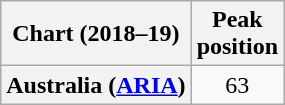<table class="wikitable plainrowheaders" style="text-align:center;">
<tr>
<th scope="col">Chart (2018–19)</th>
<th scope="col">Peak<br>position</th>
</tr>
<tr>
<th scope="row">Australia (<a href='#'>ARIA</a>)</th>
<td>63</td>
</tr>
</table>
